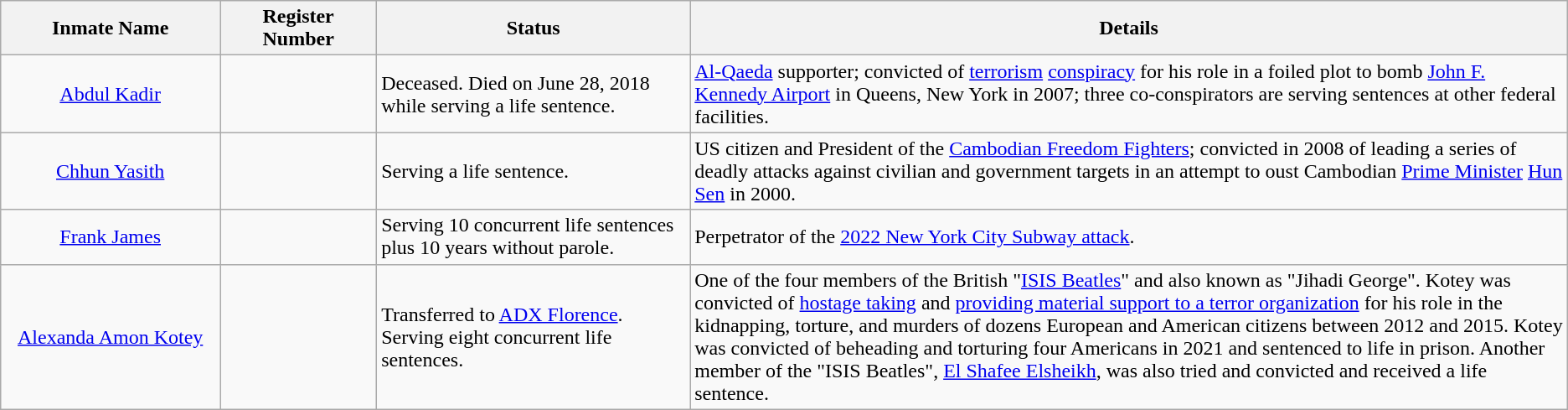<table class="wikitable sortable">
<tr>
<th width="14%">Inmate Name</th>
<th width="10%">Register Number</th>
<th width="20%">Status</th>
<th width="56%">Details</th>
</tr>
<tr>
<td style="text-align:center;"><a href='#'>Abdul Kadir</a></td>
<td style="text-align:center;"></td>
<td>Deceased. Died on June 28, 2018 while serving a life sentence.</td>
<td><a href='#'>Al-Qaeda</a> supporter; convicted of <a href='#'>terrorism</a> <a href='#'>conspiracy</a> for his role in a foiled plot to bomb <a href='#'>John F. Kennedy Airport</a> in Queens, New York in 2007; three co-conspirators are serving sentences at other federal facilities.</td>
</tr>
<tr>
<td style="text-align:center;"><a href='#'>Chhun Yasith</a></td>
<td style="text-align:center;"></td>
<td>Serving a life sentence.</td>
<td>US citizen and President of the <a href='#'>Cambodian Freedom Fighters</a>; convicted in 2008 of leading a series of deadly attacks against civilian and government targets in an attempt to oust Cambodian <a href='#'>Prime Minister</a> <a href='#'>Hun Sen</a> in 2000.</td>
</tr>
<tr>
<td style="text-align:center;"><a href='#'>Frank James</a></td>
<td style="text-align:center;"></td>
<td>Serving 10 concurrent life sentences plus 10 years without parole.</td>
<td>Perpetrator of the <a href='#'>2022 New York City Subway attack</a>.</td>
</tr>
<tr>
<td style="text-align:center;"><a href='#'>Alexanda Amon Kotey</a></td>
<td style="text-align:center;"></td>
<td>Transferred to <a href='#'>ADX Florence</a>. Serving eight concurrent life sentences.</td>
<td>One of the four members of the British "<a href='#'>ISIS Beatles</a>" and also known as "Jihadi George". Kotey was convicted of <a href='#'>hostage taking</a> and <a href='#'>providing material support to a terror organization</a> for his role in the kidnapping, torture, and murders of dozens European and American citizens between 2012 and 2015. Kotey was convicted of beheading and torturing four Americans in 2021 and sentenced to life in prison. Another member of the "ISIS Beatles", <a href='#'>El Shafee Elsheikh</a>, was also tried and convicted and received a life sentence.</td>
</tr>
</table>
